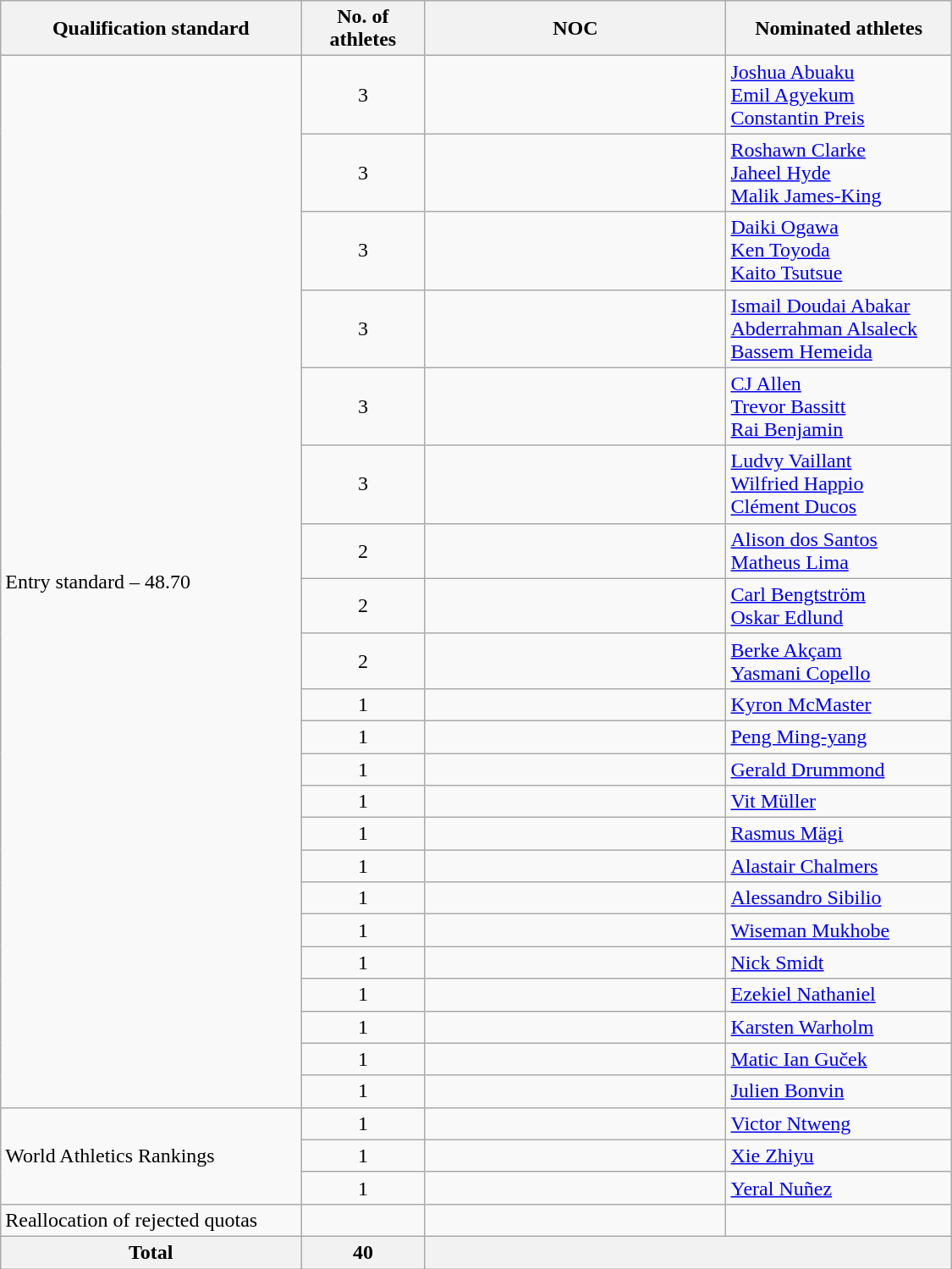<table class="wikitable sortable" style="text-align:left; width:750px;">
<tr>
<th>Qualification standard</th>
<th width=90>No. of athletes</th>
<th width=230>NOC</th>
<th>Nominated athletes</th>
</tr>
<tr>
<td rowspan=22>Entry standard – 48.70</td>
<td align=center>3</td>
<td></td>
<td><a href='#'>Joshua Abuaku</a><br><a href='#'>Emil Agyekum</a><br><a href='#'>Constantin Preis</a></td>
</tr>
<tr>
<td align=center>3</td>
<td></td>
<td><a href='#'>Roshawn Clarke</a><br><a href='#'>Jaheel Hyde</a><br><a href='#'>Malik James-King</a></td>
</tr>
<tr>
<td align=center>3</td>
<td></td>
<td><a href='#'>Daiki Ogawa</a><br><a href='#'>Ken Toyoda</a><br><a href='#'>Kaito Tsutsue</a></td>
</tr>
<tr>
<td align=center>3</td>
<td></td>
<td><a href='#'>Ismail Doudai Abakar</a><br><a href='#'>Abderrahman Alsaleck</a><br><a href='#'>Bassem Hemeida</a></td>
</tr>
<tr>
<td align=center>3</td>
<td></td>
<td><a href='#'>CJ Allen</a><br><a href='#'>Trevor Bassitt</a><br><a href='#'>Rai Benjamin</a></td>
</tr>
<tr>
<td align=center>3</td>
<td></td>
<td><a href='#'>Ludvy Vaillant</a><br><a href='#'>Wilfried Happio</a><br><a href='#'>Clément Ducos</a></td>
</tr>
<tr>
<td align=center>2</td>
<td></td>
<td><a href='#'>Alison dos Santos</a><br><a href='#'>Matheus Lima</a></td>
</tr>
<tr>
<td align=center>2</td>
<td></td>
<td><a href='#'>Carl Bengtström</a><br><a href='#'>Oskar Edlund</a></td>
</tr>
<tr>
<td align=center>2</td>
<td></td>
<td><a href='#'>Berke Akçam</a><br><a href='#'>Yasmani Copello</a></td>
</tr>
<tr>
<td align=center>1</td>
<td></td>
<td><a href='#'>Kyron McMaster</a></td>
</tr>
<tr>
<td align=center>1</td>
<td></td>
<td><a href='#'>Peng Ming-yang</a></td>
</tr>
<tr>
<td align=center>1</td>
<td></td>
<td><a href='#'>Gerald Drummond</a></td>
</tr>
<tr>
<td align=center>1</td>
<td></td>
<td><a href='#'>Vit Müller</a></td>
</tr>
<tr>
<td align=center>1</td>
<td></td>
<td><a href='#'>Rasmus Mägi</a></td>
</tr>
<tr>
<td align=center>1</td>
<td></td>
<td><a href='#'>Alastair Chalmers</a></td>
</tr>
<tr>
<td align=center>1</td>
<td></td>
<td><a href='#'>Alessandro Sibilio</a></td>
</tr>
<tr>
<td align=center>1</td>
<td></td>
<td><a href='#'>Wiseman Mukhobe</a></td>
</tr>
<tr>
<td align=center>1</td>
<td></td>
<td><a href='#'>Nick Smidt</a></td>
</tr>
<tr>
<td align=center>1</td>
<td></td>
<td><a href='#'>Ezekiel Nathaniel</a></td>
</tr>
<tr>
<td align=center>1</td>
<td></td>
<td><a href='#'>Karsten Warholm</a></td>
</tr>
<tr>
<td align=center>1</td>
<td></td>
<td><a href='#'>Matic Ian Guček</a></td>
</tr>
<tr>
<td align=center>1</td>
<td></td>
<td><a href='#'>Julien Bonvin</a></td>
</tr>
<tr>
<td rowspan =3>World Athletics Rankings</td>
<td align=center>1</td>
<td></td>
<td><a href='#'>Victor Ntweng</a></td>
</tr>
<tr>
<td align=center>1</td>
<td></td>
<td><a href='#'>Xie Zhiyu</a></td>
</tr>
<tr>
<td align=center>1</td>
<td></td>
<td><a href='#'>Yeral Nuñez</a></td>
</tr>
<tr>
<td>Reallocation of rejected quotas</td>
<td align=center></td>
<td></td>
<td></td>
</tr>
<tr>
<th>Total</th>
<th>40</th>
<th colspan=2></th>
</tr>
</table>
